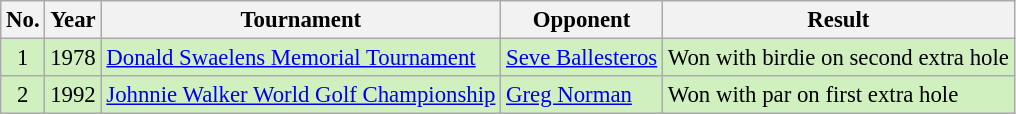<table class="wikitable" style="font-size:95%;">
<tr>
<th>No.</th>
<th>Year</th>
<th>Tournament</th>
<th>Opponent</th>
<th>Result</th>
</tr>
<tr style="background:#D0F0C0;">
<td align=center>1</td>
<td>1978</td>
<td><a href='#'>Donald Swaelens Memorial Tournament</a></td>
<td> <a href='#'>Seve Ballesteros</a></td>
<td>Won with birdie on second extra hole</td>
</tr>
<tr style="background:#D0F0C0;">
<td align=center>2</td>
<td>1992</td>
<td><a href='#'>Johnnie Walker World Golf Championship</a></td>
<td> <a href='#'>Greg Norman</a></td>
<td>Won with par on first extra hole</td>
</tr>
</table>
